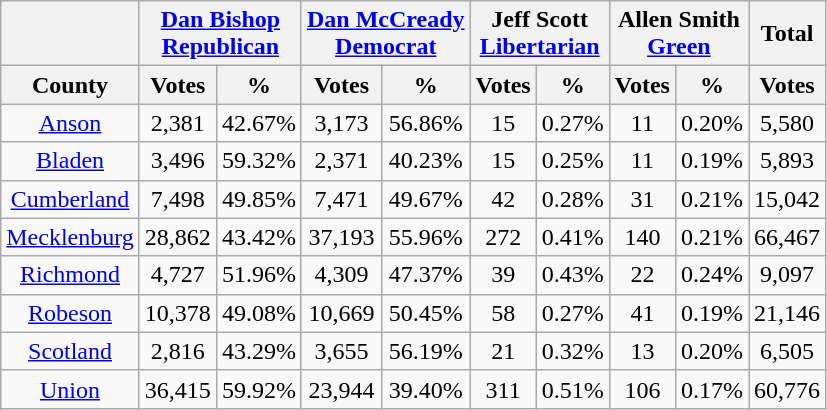<table class="wikitable sortable" style="text-align:center">
<tr>
<th></th>
<th colspan="2" style="text-align:center;"><a href='#'>Dan Bishop</a><br><a href='#'>Republican</a></th>
<th colspan="2" style="text-align:center;"><a href='#'>Dan McCready</a><br><a href='#'>Democrat</a></th>
<th colspan="2" style="text-align:center;">Jeff Scott<br><a href='#'>Libertarian</a></th>
<th colspan="2" style="text-align:center;">Allen Smith<br><a href='#'>Green</a></th>
<th style="text-align:center;">Total</th>
</tr>
<tr>
<th style="text-align:center;">County</th>
<th style="text-align:center;" data-sort-type="number">Votes</th>
<th style="text-align:center;" data-sort-type="number">%</th>
<th style="text-align:center;" data-sort-type="number">Votes</th>
<th style="text-align:center;" data-sort-type="number">%</th>
<th style="text-align:center;" data-sort-type="number">Votes</th>
<th style="text-align:center;" data-sort-type="number">%</th>
<th style="text-align:center;" data-sort-type="number">Votes</th>
<th style="text-align:center;" data-sort-type="number">%</th>
<th style="text-align:center;" data-sort-type="number">Votes</th>
</tr>
<tr>
<td style="text-align:center;"><a href='#'>Anson</a></td>
<td>2,381</td>
<td>42.67%</td>
<td>3,173</td>
<td>56.86%</td>
<td>15</td>
<td>0.27%</td>
<td>11</td>
<td>0.20%</td>
<td>5,580</td>
</tr>
<tr>
<td style="text-align:center;"><a href='#'>Bladen</a></td>
<td>3,496</td>
<td>59.32%</td>
<td>2,371</td>
<td>40.23%</td>
<td>15</td>
<td>0.25%</td>
<td>11</td>
<td>0.19%</td>
<td>5,893</td>
</tr>
<tr>
<td style="text-align:center;"><a href='#'>Cumberland</a></td>
<td>7,498</td>
<td>49.85%</td>
<td>7,471</td>
<td>49.67%</td>
<td>42</td>
<td>0.28%</td>
<td>31</td>
<td>0.21%</td>
<td>15,042</td>
</tr>
<tr>
<td style="text-align:center;"><a href='#'>Mecklenburg</a></td>
<td>28,862</td>
<td>43.42%</td>
<td>37,193</td>
<td>55.96%</td>
<td>272</td>
<td>0.41%</td>
<td>140</td>
<td>0.21%</td>
<td>66,467</td>
</tr>
<tr>
<td style="text-align:center;"><a href='#'>Richmond</a></td>
<td>4,727</td>
<td>51.96%</td>
<td>4,309</td>
<td>47.37%</td>
<td>39</td>
<td>0.43%</td>
<td>22</td>
<td>0.24%</td>
<td>9,097</td>
</tr>
<tr>
<td style="text-align:center;"><a href='#'>Robeson</a></td>
<td>10,378</td>
<td>49.08%</td>
<td>10,669</td>
<td>50.45%</td>
<td>58</td>
<td>0.27%</td>
<td>41</td>
<td>0.19%</td>
<td>21,146</td>
</tr>
<tr>
<td style="text-align:center;"><a href='#'>Scotland</a></td>
<td>2,816</td>
<td>43.29%</td>
<td>3,655</td>
<td>56.19%</td>
<td>21</td>
<td>0.32%</td>
<td>13</td>
<td>0.20%</td>
<td>6,505</td>
</tr>
<tr>
<td style="text-align:center;"><a href='#'>Union</a></td>
<td>36,415</td>
<td>59.92%</td>
<td>23,944</td>
<td>39.40%</td>
<td>311</td>
<td>0.51%</td>
<td>106</td>
<td>0.17%</td>
<td>60,776</td>
</tr>
</table>
